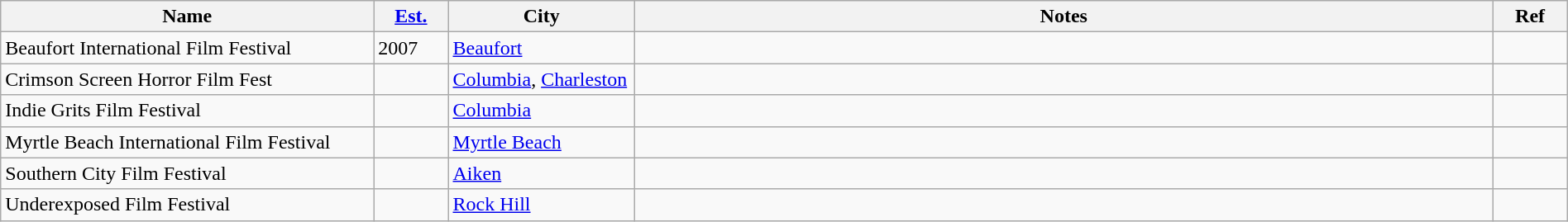<table class="wikitable sortable" width=100%>
<tr>
<th style="width:20%;">Name</th>
<th style="width:4%;"><a href='#'>Est.</a></th>
<th style="width:10%;">City</th>
<th style="width:46%;">Notes</th>
<th style="width:4%;">Ref</th>
</tr>
<tr>
<td>Beaufort International Film Festival</td>
<td>2007</td>
<td><a href='#'>Beaufort</a></td>
<td></td>
<td></td>
</tr>
<tr>
<td>Crimson Screen Horror Film Fest</td>
<td></td>
<td><a href='#'>Columbia</a>, <a href='#'>Charleston</a></td>
<td></td>
<td></td>
</tr>
<tr>
<td>Indie Grits Film Festival</td>
<td></td>
<td><a href='#'>Columbia</a></td>
<td></td>
<td></td>
</tr>
<tr>
<td>Myrtle Beach International Film Festival</td>
<td></td>
<td><a href='#'>Myrtle Beach</a></td>
<td></td>
<td></td>
</tr>
<tr>
<td>Southern City Film Festival</td>
<td></td>
<td><a href='#'>Aiken</a></td>
<td></td>
<td></td>
</tr>
<tr>
<td>Underexposed Film Festival</td>
<td></td>
<td><a href='#'>Rock Hill</a></td>
<td></td>
<td></td>
</tr>
</table>
